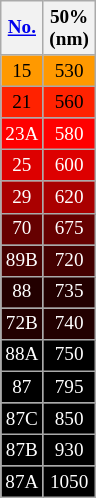<table class="wikitable floatright" style="font-size:80%;text-align:center;width:5em;">
<tr>
<th><a href='#'>No.</a></th>
<th>50% (nm)</th>
</tr>
<tr style="background:#f90;">
<td>15</td>
<td>530</td>
</tr>
<tr style="background:#f20;">
<td>21</td>
<td>560</td>
</tr>
<tr style="background:#f00;color:#fff;">
<td>23A</td>
<td>580</td>
</tr>
<tr style="background:#d00;color:#fff;">
<td>25</td>
<td>600</td>
</tr>
<tr style="background:#a00;color:#fff;">
<td>29</td>
<td>620</td>
</tr>
<tr style="background:#600;color:#fff;">
<td>70</td>
<td>675</td>
</tr>
<tr style="background:#400;color:#fff;">
<td>89B</td>
<td>720</td>
</tr>
<tr style="background:#200;color:#fff;">
<td>88</td>
<td>735</td>
</tr>
<tr style="background:#200;color:#fff;">
<td>72B</td>
<td>740</td>
</tr>
<tr style="background:#000;color:#fff;">
<td>88A</td>
<td>750</td>
</tr>
<tr style="background:#000;color:#fff;">
<td>87</td>
<td>795</td>
</tr>
<tr style="background:#000;color:#fff;">
<td>87C</td>
<td>850</td>
</tr>
<tr style="background:#000;color:#fff;">
<td>87B</td>
<td>930</td>
</tr>
<tr style="background:#000;color:#fff;">
<td>87A</td>
<td>1050</td>
</tr>
</table>
